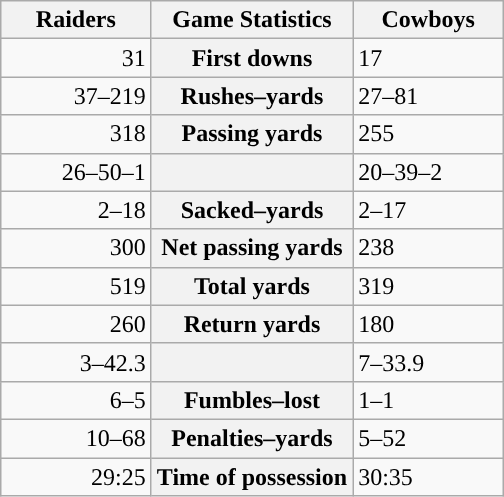<table class="wikitable" style="margin: 1em auto 1em auto">
<tr>
<th style="width:30%;">Raiders</th>
<th style="width:40%;">Game Statistics</th>
<th style="width:30%;">Cowboys</th>
</tr>
<tr>
<td style="text-align:right;">31</td>
<th>First downs</th>
<td>17</td>
</tr>
<tr>
<td style="text-align:right;">37–219</td>
<th>Rushes–yards</th>
<td>27–81</td>
</tr>
<tr>
<td style="text-align:right;">318</td>
<th>Passing yards</th>
<td>255</td>
</tr>
<tr>
<td style="text-align:right;">26–50–1</td>
<th></th>
<td>20–39–2</td>
</tr>
<tr>
<td style="text-align:right;">2–18</td>
<th>Sacked–yards</th>
<td>2–17</td>
</tr>
<tr>
<td style="text-align:right;">300</td>
<th>Net passing yards</th>
<td>238</td>
</tr>
<tr>
<td style="text-align:right;">519</td>
<th>Total yards</th>
<td>319</td>
</tr>
<tr>
<td style="text-align:right;">260</td>
<th>Return yards</th>
<td>180</td>
</tr>
<tr>
<td style="text-align:right;">3–42.3</td>
<th></th>
<td>7–33.9</td>
</tr>
<tr>
<td style="text-align:right;">6–5</td>
<th>Fumbles–lost</th>
<td>1–1</td>
</tr>
<tr>
<td style="text-align:right;">10–68</td>
<th>Penalties–yards</th>
<td>5–52</td>
</tr>
<tr>
<td style="text-align:right;">29:25</td>
<th>Time of possession</th>
<td>30:35</td>
</tr>
</table>
